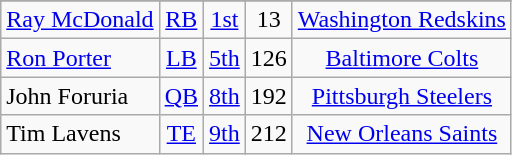<table class="wikitable" style="text-align:center">
<tr>
</tr>
<tr>
<td align=left><a href='#'>Ray McDonald</a></td>
<td><a href='#'>RB</a></td>
<td><a href='#'>1st</a></td>
<td>13</td>
<td><a href='#'>Washington Redskins</a></td>
</tr>
<tr>
<td align=left><a href='#'>Ron Porter</a></td>
<td><a href='#'>LB</a></td>
<td><a href='#'>5th</a></td>
<td>126</td>
<td><a href='#'>Baltimore Colts</a></td>
</tr>
<tr>
<td align=left>John Foruria</td>
<td><a href='#'>QB</a></td>
<td><a href='#'>8th</a></td>
<td>192</td>
<td><a href='#'>Pittsburgh Steelers</a></td>
</tr>
<tr>
<td align=left>Tim Lavens</td>
<td><a href='#'>TE</a></td>
<td><a href='#'>9th</a></td>
<td>212</td>
<td><a href='#'>New Orleans Saints</a></td>
</tr>
</table>
